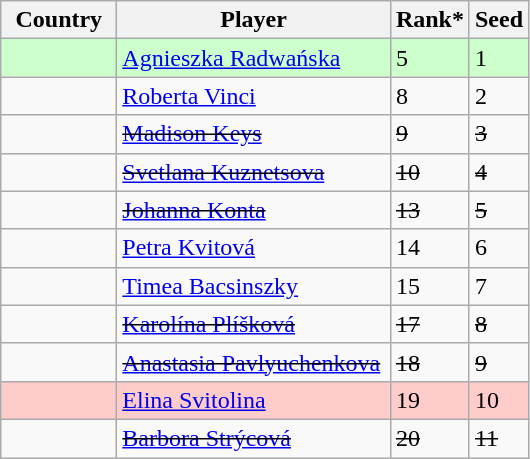<table class="wikitable" border="1">
<tr>
<th width="70">Country</th>
<th width="175">Player</th>
<th>Rank*</th>
<th>Seed</th>
</tr>
<tr style="background:#cfc;">
<td></td>
<td><a href='#'>Agnieszka Radwańska</a></td>
<td>5</td>
<td>1</td>
</tr>
<tr>
<td></td>
<td><a href='#'>Roberta Vinci</a></td>
<td>8</td>
<td>2</td>
</tr>
<tr>
<td><s></s></td>
<td><s><a href='#'>Madison Keys</a></s></td>
<td><s>9</s></td>
<td><s>3</s></td>
</tr>
<tr>
<td><s></s></td>
<td><s><a href='#'>Svetlana Kuznetsova</a> </s></td>
<td><s>10</s></td>
<td><s>4</s></td>
</tr>
<tr>
<td><s></s></td>
<td><s><a href='#'>Johanna Konta</a></s></td>
<td><s>13</s></td>
<td><s>5</s></td>
</tr>
<tr>
<td></td>
<td><a href='#'>Petra Kvitová</a></td>
<td>14</td>
<td>6</td>
</tr>
<tr>
<td></td>
<td><a href='#'>Timea Bacsinszky</a></td>
<td>15</td>
<td>7</td>
</tr>
<tr>
<td><s></s></td>
<td><s><a href='#'>Karolína Plíšková</a></s></td>
<td><s>17</s></td>
<td><s>8</s></td>
</tr>
<tr>
<td><s></s></td>
<td><s><a href='#'>Anastasia Pavlyuchenkova</a></s></td>
<td><s>18</s></td>
<td><s>9</s></td>
</tr>
<tr style="background:#fcc;">
<td></td>
<td><a href='#'>Elina Svitolina</a></td>
<td>19</td>
<td>10</td>
</tr>
<tr>
<td><s></s></td>
<td><s><a href='#'>Barbora Strýcová</a></s></td>
<td><s>20</s></td>
<td><s>11</s></td>
</tr>
</table>
